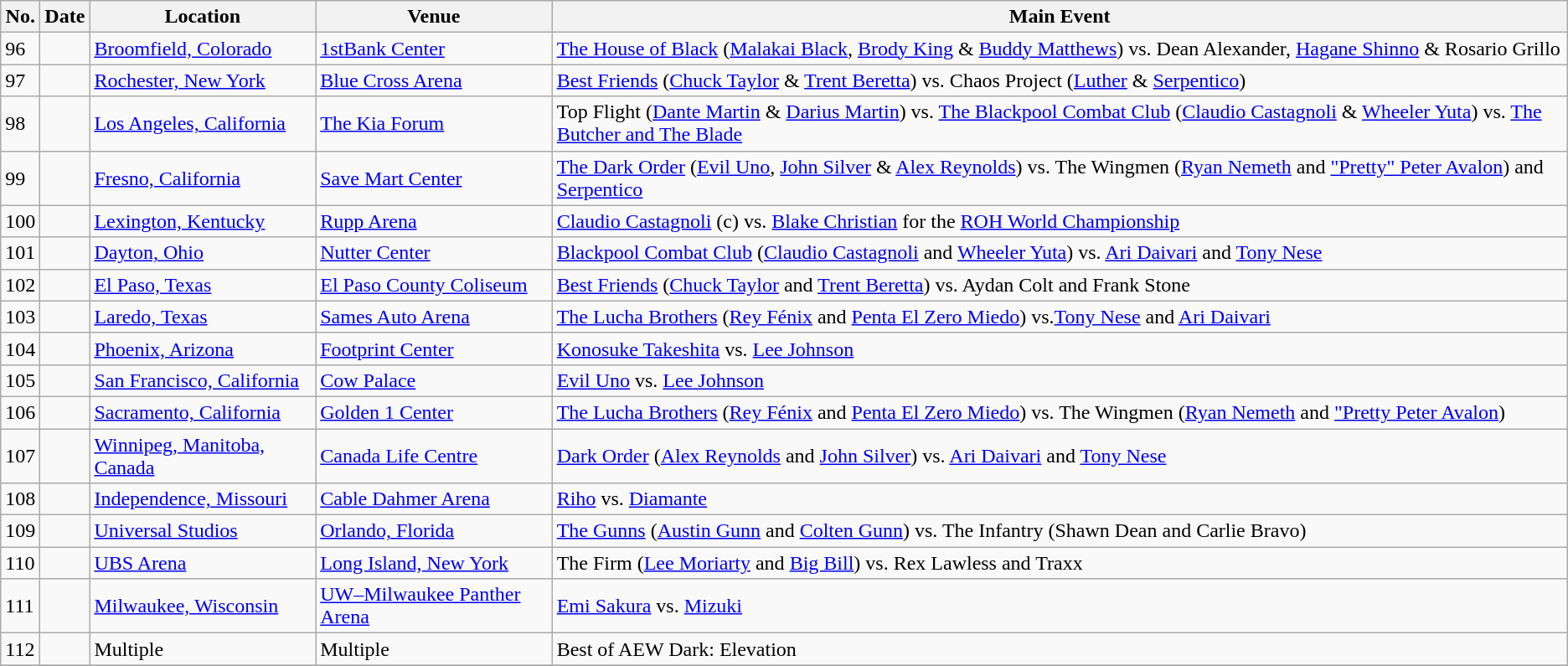<table class="wikitable sortable">
<tr>
<th>No.</th>
<th>Date</th>
<th>Location</th>
<th>Venue</th>
<th>Main Event</th>
</tr>
<tr>
<td>96</td>
<td></td>
<td><a href='#'>Broomfield, Colorado</a></td>
<td><a href='#'>1stBank Center</a></td>
<td><a href='#'>The House of Black</a> (<a href='#'>Malakai Black</a>, <a href='#'>Brody King</a> & <a href='#'>Buddy Matthews</a>) vs. Dean Alexander, <a href='#'>Hagane Shinno</a> & Rosario Grillo</td>
</tr>
<tr>
<td>97</td>
<td></td>
<td><a href='#'>Rochester, New York</a></td>
<td><a href='#'>Blue Cross Arena</a></td>
<td><a href='#'>Best Friends</a> (<a href='#'>Chuck Taylor</a> & <a href='#'>Trent Beretta</a>) vs. Chaos Project (<a href='#'>Luther</a> & <a href='#'>Serpentico</a>)</td>
</tr>
<tr>
<td>98</td>
<td></td>
<td><a href='#'>Los Angeles, California</a></td>
<td><a href='#'>The Kia Forum</a></td>
<td>Top Flight (<a href='#'>Dante Martin</a> & <a href='#'>Darius Martin</a>) vs. <a href='#'>The Blackpool Combat Club</a> (<a href='#'>Claudio Castagnoli</a> & <a href='#'>Wheeler Yuta</a>) vs. <a href='#'>The Butcher and The Blade</a></td>
</tr>
<tr>
<td>99</td>
<td></td>
<td><a href='#'>Fresno, California</a></td>
<td><a href='#'>Save Mart Center</a></td>
<td><a href='#'>The Dark Order</a> (<a href='#'>Evil Uno</a>, <a href='#'>John Silver</a> & <a href='#'>Alex Reynolds</a>) vs. The Wingmen (<a href='#'>Ryan Nemeth</a> and <a href='#'>"Pretty" Peter Avalon</a>) and <a href='#'>Serpentico</a></td>
</tr>
<tr>
<td>100</td>
<td></td>
<td><a href='#'>Lexington, Kentucky</a></td>
<td><a href='#'>Rupp Arena</a></td>
<td><a href='#'>Claudio Castagnoli</a> (c) vs. <a href='#'>Blake Christian</a> for the <a href='#'>ROH World Championship</a></td>
</tr>
<tr>
<td>101</td>
<td></td>
<td><a href='#'>Dayton, Ohio</a></td>
<td><a href='#'>Nutter Center</a></td>
<td><a href='#'>Blackpool Combat Club</a> (<a href='#'>Claudio Castagnoli</a> and <a href='#'>Wheeler Yuta</a>) vs. <a href='#'>Ari Daivari</a> and <a href='#'>Tony Nese</a></td>
</tr>
<tr>
<td>102</td>
<td></td>
<td><a href='#'>El Paso, Texas</a></td>
<td><a href='#'>El Paso County Coliseum</a></td>
<td><a href='#'>Best Friends</a> (<a href='#'>Chuck Taylor</a> and <a href='#'>Trent Beretta</a>) vs. Aydan Colt and Frank Stone</td>
</tr>
<tr>
<td>103</td>
<td></td>
<td><a href='#'>Laredo, Texas</a></td>
<td><a href='#'>Sames Auto Arena</a></td>
<td><a href='#'>The Lucha Brothers</a> (<a href='#'>Rey Fénix</a> and <a href='#'>Penta El Zero Miedo</a>) vs.<a href='#'>Tony Nese</a> and <a href='#'>Ari Daivari</a></td>
</tr>
<tr>
<td>104</td>
<td></td>
<td><a href='#'>Phoenix, Arizona</a></td>
<td><a href='#'>Footprint Center</a></td>
<td><a href='#'>Konosuke Takeshita</a> vs. <a href='#'>Lee Johnson</a></td>
</tr>
<tr>
<td>105</td>
<td></td>
<td><a href='#'>San Francisco, California</a></td>
<td><a href='#'>Cow Palace</a></td>
<td><a href='#'>Evil Uno</a> vs. <a href='#'>Lee Johnson</a></td>
</tr>
<tr>
<td>106</td>
<td></td>
<td><a href='#'>Sacramento, California</a></td>
<td><a href='#'>Golden 1 Center</a></td>
<td><a href='#'>The Lucha Brothers</a> (<a href='#'>Rey Fénix</a> and <a href='#'>Penta El Zero Miedo</a>) vs. The Wingmen (<a href='#'>Ryan Nemeth</a> and <a href='#'>"Pretty Peter Avalon</a>)</td>
</tr>
<tr>
<td>107</td>
<td></td>
<td><a href='#'>Winnipeg, Manitoba, Canada</a></td>
<td><a href='#'>Canada Life Centre</a></td>
<td><a href='#'>Dark Order</a> (<a href='#'>Alex Reynolds</a> and <a href='#'>John Silver</a>) vs. <a href='#'>Ari Daivari</a> and <a href='#'>Tony Nese</a></td>
</tr>
<tr>
<td>108</td>
<td></td>
<td><a href='#'>Independence, Missouri</a></td>
<td><a href='#'>Cable Dahmer Arena</a></td>
<td><a href='#'>Riho</a> vs. <a href='#'>Diamante</a></td>
</tr>
<tr>
<td>109</td>
<td></td>
<td><a href='#'>Universal Studios</a></td>
<td><a href='#'>Orlando, Florida</a></td>
<td><a href='#'>The Gunns</a> (<a href='#'>Austin Gunn</a> and <a href='#'>Colten Gunn</a>) vs. The Infantry (Shawn Dean and Carlie Bravo)</td>
</tr>
<tr>
<td>110</td>
<td></td>
<td><a href='#'>UBS Arena</a></td>
<td><a href='#'>Long Island, New York</a></td>
<td>The Firm (<a href='#'>Lee Moriarty</a> and <a href='#'>Big Bill</a>) vs. Rex Lawless and Traxx</td>
</tr>
<tr>
<td>111</td>
<td></td>
<td><a href='#'>Milwaukee, Wisconsin</a></td>
<td><a href='#'>UW–Milwaukee Panther Arena</a></td>
<td><a href='#'>Emi Sakura</a> vs. <a href='#'>Mizuki</a></td>
</tr>
<tr>
<td>112</td>
<td></td>
<td>Multiple</td>
<td>Multiple</td>
<td>Best of AEW Dark: Elevation</td>
</tr>
<tr>
</tr>
</table>
